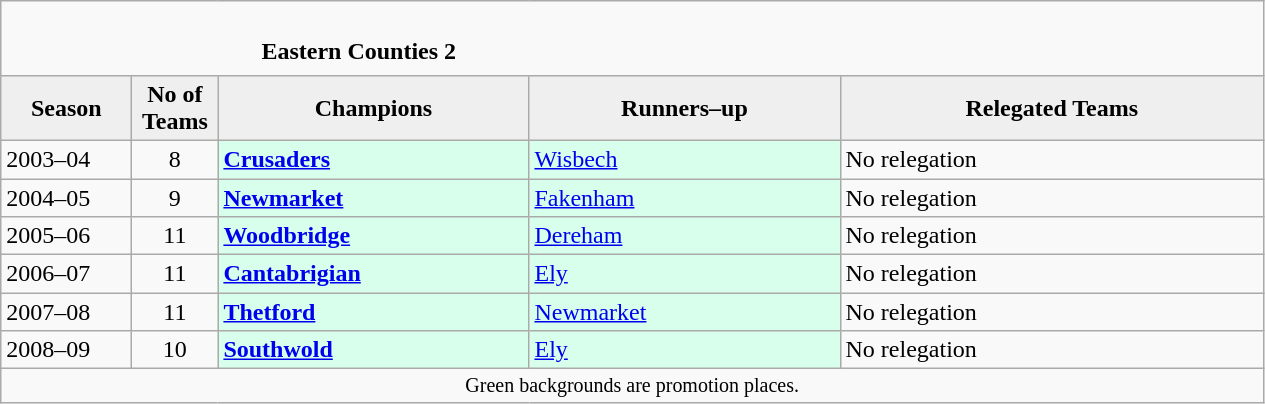<table class="wikitable" style="text-align: left;">
<tr>
<td colspan="11" cellpadding="0" cellspacing="0"><br><table border="0" style="width:100%;" cellpadding="0" cellspacing="0">
<tr>
<td style="width:20%; border:0;"></td>
<td style="border:0;"><strong>Eastern Counties 2</strong></td>
<td style="width:20%; border:0;"></td>
</tr>
</table>
</td>
</tr>
<tr>
<th style="background:#efefef; width:80px;">Season</th>
<th style="background:#efefef; width:50px;">No of Teams</th>
<th style="background:#efefef; width:200px;">Champions</th>
<th style="background:#efefef; width:200px;">Runners–up</th>
<th style="background:#efefef; width:275px;">Relegated Teams</th>
</tr>
<tr align=left>
<td>2003–04</td>
<td style="text-align: center;">8</td>
<td style="background:#d8ffeb;"><strong><a href='#'>Crusaders</a></strong></td>
<td style="background:#d8ffeb;"><a href='#'>Wisbech</a></td>
<td>No relegation</td>
</tr>
<tr>
<td>2004–05</td>
<td style="text-align: center;">9</td>
<td style="background:#d8ffeb;"><strong><a href='#'>Newmarket</a></strong></td>
<td style="background:#d8ffeb;"><a href='#'>Fakenham</a></td>
<td>No relegation</td>
</tr>
<tr>
<td>2005–06</td>
<td style="text-align: center;">11</td>
<td style="background:#d8ffeb;"><strong><a href='#'>Woodbridge</a></strong></td>
<td style="background:#d8ffeb;"><a href='#'>Dereham</a></td>
<td>No relegation</td>
</tr>
<tr>
<td>2006–07</td>
<td style="text-align: center;">11</td>
<td style="background:#d8ffeb;"><strong><a href='#'>Cantabrigian</a></strong></td>
<td style="background:#d8ffeb;"><a href='#'>Ely</a></td>
<td>No relegation</td>
</tr>
<tr>
<td>2007–08</td>
<td style="text-align: center;">11</td>
<td style="background:#d8ffeb;"><strong><a href='#'>Thetford</a></strong></td>
<td style="background:#d8ffeb;"><a href='#'>Newmarket</a></td>
<td>No relegation</td>
</tr>
<tr>
<td>2008–09</td>
<td style="text-align: center;">10</td>
<td style="background:#d8ffeb;"><strong><a href='#'>Southwold</a></strong></td>
<td style="background:#d8ffeb;"><a href='#'>Ely</a></td>
<td>No relegation</td>
</tr>
<tr>
<td colspan="15"  style="border:0; font-size:smaller; text-align:center;">Green backgrounds are promotion places.</td>
</tr>
</table>
